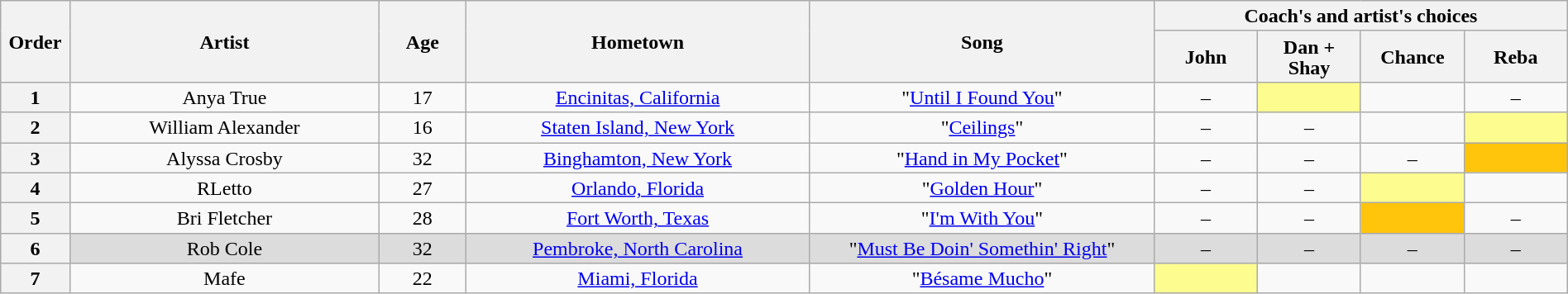<table class="wikitable" style="text-align:center; line-height:17px; width:100%">
<tr>
<th scope="col" rowspan="2" style="width:04%">Order</th>
<th scope="col" rowspan="2" style="width:18%">Artist</th>
<th scope="col" rowspan="2" style="width:05%">Age</th>
<th scope="col" rowspan="2" style="width:20%">Hometown</th>
<th scope="col" rowspan="2" style="width:20%">Song</th>
<th scope="col" colspan="4" style="width:24%">Coach's and artist's choices</th>
</tr>
<tr>
<th style="width:06%">John</th>
<th style="width:06%">Dan + Shay</th>
<th style="width:06%">Chance</th>
<th style="width:06%">Reba</th>
</tr>
<tr>
<th>1</th>
<td>Anya True</td>
<td>17</td>
<td><a href='#'>Encinitas, California</a></td>
<td>"<a href='#'>Until I Found You</a>"</td>
<td>–</td>
<td style="background:#fdfc8f"><em></em></td>
<td><em></em></td>
<td>–</td>
</tr>
<tr>
<th>2</th>
<td>William Alexander</td>
<td>16</td>
<td><a href='#'>Staten Island, New York</a></td>
<td>"<a href='#'>Ceilings</a>"</td>
<td>–</td>
<td>–</td>
<td><em></em></td>
<td style="background:#fdfc8f"><em></em></td>
</tr>
<tr>
<th>3</th>
<td>Alyssa Crosby</td>
<td>32</td>
<td><a href='#'>Binghamton, New York</a></td>
<td>"<a href='#'>Hand in My Pocket</a>"</td>
<td>–</td>
<td>–</td>
<td>–</td>
<td style="background:#ffc40c"><em></em></td>
</tr>
<tr>
<th>4</th>
<td>RLetto</td>
<td>27</td>
<td><a href='#'>Orlando, Florida</a></td>
<td>"<a href='#'>Golden Hour</a>"</td>
<td>–</td>
<td>–</td>
<td style="background:#fdfc8f"><em></em></td>
<td><em></em></td>
</tr>
<tr>
<th>5</th>
<td>Bri Fletcher</td>
<td>28</td>
<td><a href='#'>Fort Worth, Texas</a></td>
<td>"<a href='#'>I'm With You</a>"</td>
<td>–</td>
<td>–</td>
<td style="background:#ffc40c"><em></em></td>
<td>–</td>
</tr>
<tr style="background:#DCDCDC">
<th>6</th>
<td>Rob Cole</td>
<td>32</td>
<td><a href='#'>Pembroke, North Carolina</a></td>
<td>"<a href='#'>Must Be Doin' Somethin' Right</a>"</td>
<td>–</td>
<td>–</td>
<td>–</td>
<td>–</td>
</tr>
<tr>
<th>7</th>
<td>Mafe</td>
<td>22</td>
<td><a href='#'>Miami, Florida</a></td>
<td>"<a href='#'>Bésame Mucho</a>"</td>
<td style="background:#fdfc8f"><em></em></td>
<td><em></em></td>
<td><em></em></td>
<td><em></em></td>
</tr>
</table>
